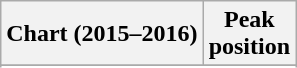<table class="wikitable sortable">
<tr>
<th>Chart (2015–2016)</th>
<th>Peak <br> position</th>
</tr>
<tr>
</tr>
<tr>
</tr>
<tr>
</tr>
<tr>
</tr>
<tr>
</tr>
<tr>
</tr>
</table>
